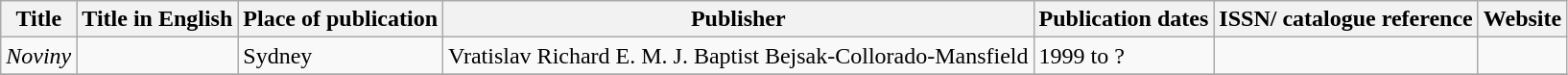<table class="wikitable sortable">
<tr>
<th>Title</th>
<th>Title in English</th>
<th>Place of publication</th>
<th>Publisher</th>
<th>Publication dates</th>
<th>ISSN/ catalogue reference</th>
<th>Website</th>
</tr>
<tr>
<td><em>Noviny</em></td>
<td></td>
<td>Sydney</td>
<td>Vratislav Richard E. M. J. Baptist Bejsak-Collorado-Mansfield</td>
<td>1999 to ?</td>
<td></td>
<td></td>
</tr>
<tr>
</tr>
</table>
